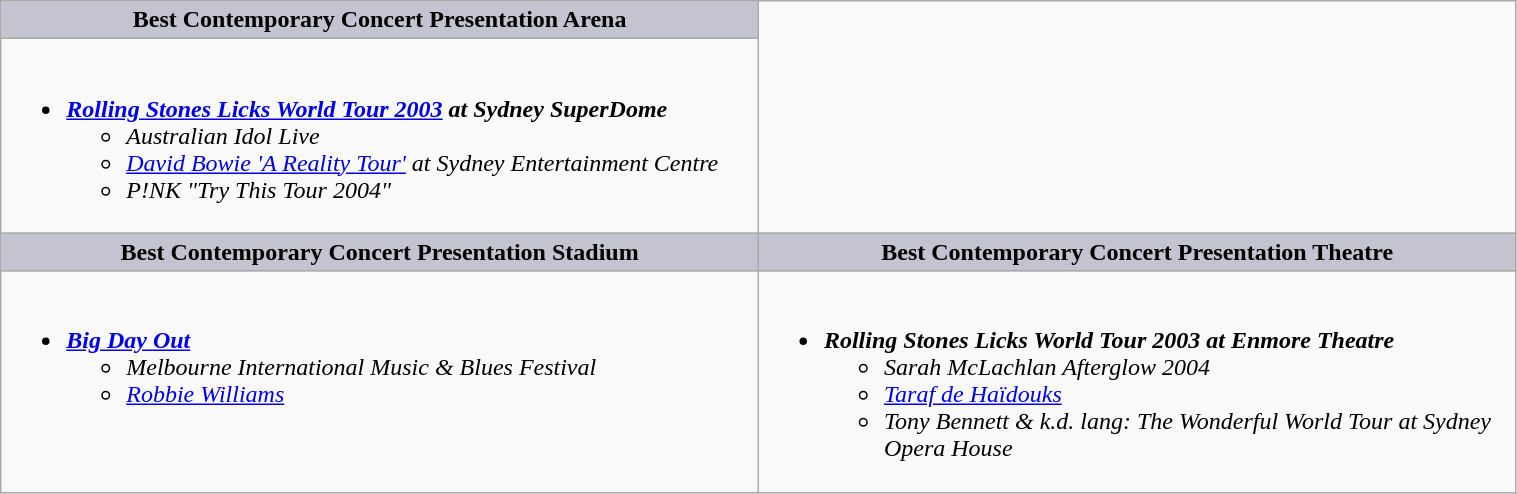<table class=wikitable width="80%" border="1" cellpadding="5" cellspacing="0" align="centre">
<tr>
<th style="background:#C4C3D0;width:50%">Best Contemporary Concert Presentation Arena</th>
</tr>
<tr>
<td valign="top"><br><ul><li><strong><em><a href='#'>Rolling Stones Licks World Tour 2003</a> at Sydney SuperDome</em></strong><ul><li><em>Australian Idol Live</em></li><li><em><a href='#'>David Bowie 'A Reality Tour'</a> at Sydney Entertainment Centre</em></li><li><em>P!NK "Try This Tour 2004"</em></li></ul></li></ul></td>
</tr>
<tr>
<th style="background:#C4C3D0;width:50%">Best Contemporary Concert Presentation Stadium</th>
<th style="background:#C4C3D0;width:50%">Best Contemporary Concert Presentation Theatre</th>
</tr>
<tr>
<td valign="top"><br><ul><li><strong><em><a href='#'>Big Day Out</a></em></strong><ul><li><em>Melbourne International Music & Blues Festival</em></li><li><em><a href='#'>Robbie Williams</a></em></li></ul></li></ul></td>
<td valign="top"><br><ul><li><strong><em>Rolling Stones Licks World Tour 2003 at Enmore Theatre</em></strong><ul><li><em>Sarah McLachlan Afterglow 2004</em></li><li><em><a href='#'>Taraf de Haïdouks</a></em></li><li><em>Tony Bennett & k.d. lang: The Wonderful World Tour at Sydney Opera House</em></li></ul></li></ul></td>
</tr>
</table>
